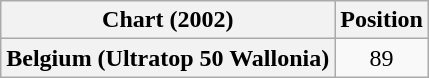<table class="wikitable plainrowheaders" style="text-align:center">
<tr>
<th scope="col">Chart (2002)</th>
<th scope="col">Position</th>
</tr>
<tr>
<th scope="row">Belgium (Ultratop 50 Wallonia)</th>
<td>89</td>
</tr>
</table>
